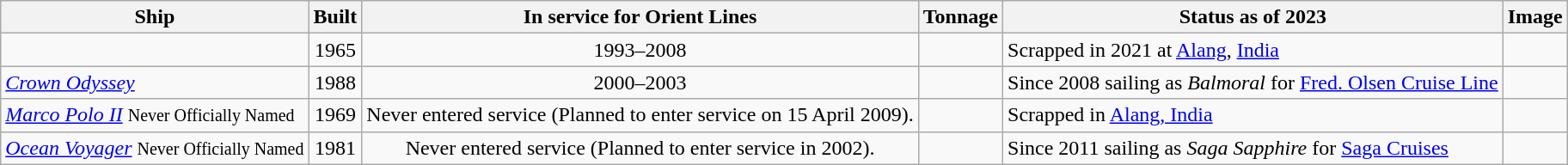<table class="wikitable">
<tr>
<th>Ship</th>
<th>Built</th>
<th>In service for Orient Lines</th>
<th>Tonnage</th>
<th>Status as of 2023</th>
<th>Image</th>
</tr>
<tr>
<td></td>
<td align="Center">1965</td>
<td align="Center">1993–2008</td>
<td align="Center"></td>
<td>Scrapped in 2021 at <a href='#'>Alang</a>, <a href='#'>India</a></td>
<td></td>
</tr>
<tr>
<td><em><a href='#'>Crown Odyssey</a></em></td>
<td align="Center">1988</td>
<td align="Center">2000–2003</td>
<td align="Center"></td>
<td>Since 2008 sailing as <em>Balmoral</em> for <a href='#'>Fred. Olsen Cruise Line</a></td>
<td></td>
</tr>
<tr>
<td><a href='#'><em>Marco Polo II</em></a> <small>Never Officially Named</small></td>
<td align="Center">1969</td>
<td align="Center">Never entered service (Planned to enter service on 15 April 2009).</td>
<td align="Center"></td>
<td>Scrapped in <a href='#'>Alang, India</a></td>
<td></td>
</tr>
<tr>
<td><a href='#'><em>Ocean Voyager</em></a> <small>Never Officially Named</small></td>
<td align="Center">1981</td>
<td align="Center">Never entered service (Planned to enter service in 2002).</td>
<td align="Center"></td>
<td>Since 2011 sailing as <em>Saga Sapphire</em> for <a href='#'>Saga Cruises</a></td>
<td></td>
</tr>
</table>
